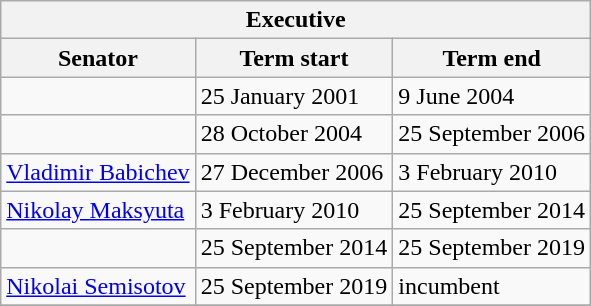<table class="wikitable sortable">
<tr>
<th colspan=3>Executive</th>
</tr>
<tr>
<th>Senator</th>
<th>Term start</th>
<th>Term end</th>
</tr>
<tr>
<td></td>
<td>25 January 2001</td>
<td>9 June 2004</td>
</tr>
<tr>
<td></td>
<td>28 October 2004</td>
<td>25 September 2006</td>
</tr>
<tr>
<td><a href='#'>Vladimir Babichev</a></td>
<td>27 December 2006</td>
<td>3 February 2010</td>
</tr>
<tr>
<td><a href='#'>Nikolay Maksyuta</a></td>
<td>3 February 2010</td>
<td>25 September 2014</td>
</tr>
<tr>
<td></td>
<td>25 September 2014</td>
<td>25 September 2019</td>
</tr>
<tr>
<td><a href='#'>Nikolai Semisotov</a></td>
<td>25 September 2019</td>
<td>incumbent</td>
</tr>
<tr>
</tr>
</table>
